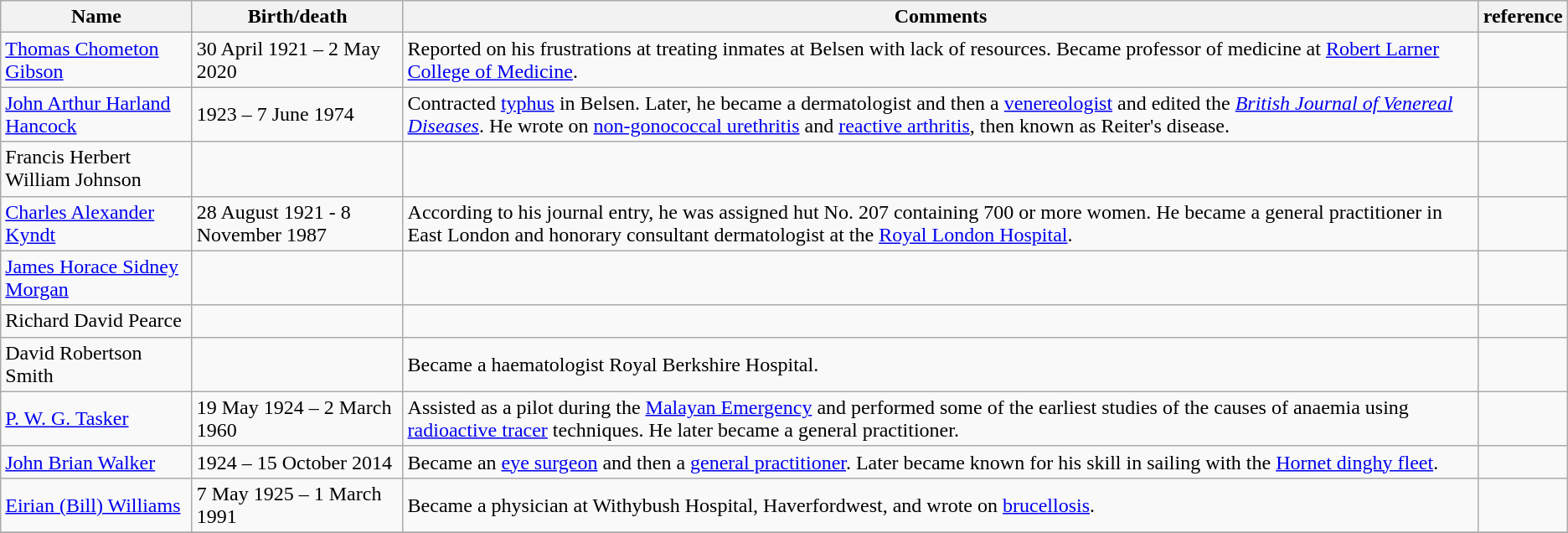<table class="wikitable">
<tr>
<th>Name</th>
<th>Birth/death</th>
<th>Comments</th>
<th>reference</th>
</tr>
<tr>
<td><a href='#'>Thomas Chometon Gibson</a></td>
<td>30 April 1921 – 2 May 2020</td>
<td>Reported on his frustrations at treating inmates at Belsen with lack of resources. Became professor of medicine at <a href='#'>Robert Larner College of Medicine</a>.</td>
<td></td>
</tr>
<tr>
<td><a href='#'>John Arthur Harland Hancock</a></td>
<td>1923 – 7 June 1974</td>
<td>Contracted <a href='#'>typhus</a> in Belsen. Later, he became a dermatologist and then a <a href='#'>venereologist</a> and edited the <em><a href='#'>British Journal of Venereal Diseases</a></em>. He wrote on <a href='#'>non-gonococcal urethritis</a> and <a href='#'>reactive arthritis</a>, then known as Reiter's disease.</td>
<td></td>
</tr>
<tr>
<td>Francis Herbert William Johnson</td>
<td></td>
<td></td>
<td></td>
</tr>
<tr>
<td><a href='#'>Charles Alexander Kyndt</a></td>
<td>28 August 1921 - 8 November 1987</td>
<td>According to his journal entry, he was assigned hut No. 207 containing 700 or more women. He became a general practitioner in East London and honorary consultant dermatologist at the <a href='#'>Royal London Hospital</a>.</td>
<td></td>
</tr>
<tr>
<td><a href='#'>James Horace Sidney Morgan</a></td>
<td></td>
<td></td>
<td></td>
</tr>
<tr>
<td>Richard David Pearce</td>
<td></td>
<td></td>
<td></td>
</tr>
<tr>
<td>David Robertson Smith</td>
<td></td>
<td>Became a haematologist Royal Berkshire Hospital.</td>
<td></td>
</tr>
<tr>
<td><a href='#'>P. W. G. Tasker</a></td>
<td>19 May 1924 – 2 March 1960</td>
<td>Assisted as a pilot during the <a href='#'>Malayan Emergency</a> and performed some of the earliest studies of the causes of anaemia using <a href='#'>radioactive tracer</a> techniques. He later became a general practitioner.</td>
<td></td>
</tr>
<tr>
<td><a href='#'>John Brian Walker</a></td>
<td>1924 – 15 October 2014</td>
<td>Became an <a href='#'>eye surgeon</a> and then a <a href='#'>general practitioner</a>. Later became known for his skill in sailing with the <a href='#'>Hornet dinghy fleet</a>.</td>
<td></td>
</tr>
<tr>
<td><a href='#'>Eirian (Bill) Williams</a></td>
<td>7 May 1925 – 1 March 1991</td>
<td>Became a physician at Withybush Hospital, Haverfordwest, and wrote on <a href='#'>brucellosis</a>.</td>
<td></td>
</tr>
<tr>
</tr>
</table>
